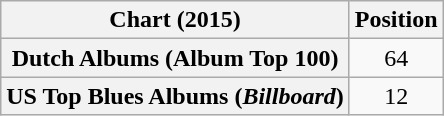<table class="wikitable sortable plainrowheaders" style="text-align:center">
<tr>
<th scope="col">Chart (2015)</th>
<th scope="col">Position</th>
</tr>
<tr>
<th scope="row">Dutch Albums (Album Top 100)</th>
<td>64</td>
</tr>
<tr>
<th scope="row">US Top Blues Albums (<em>Billboard</em>)</th>
<td>12</td>
</tr>
</table>
